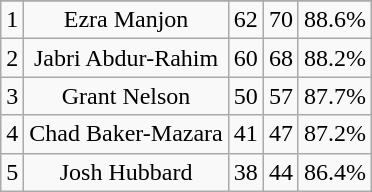<table class="wikitable sortable" style="text-align:center">
<tr>
</tr>
<tr>
<td>1</td>
<td>Ezra Manjon</td>
<td>62</td>
<td>70</td>
<td>88.6%</td>
</tr>
<tr>
<td>2</td>
<td>Jabri Abdur-Rahim</td>
<td>60</td>
<td>68</td>
<td>88.2%</td>
</tr>
<tr>
<td>3</td>
<td>Grant Nelson</td>
<td>50</td>
<td>57</td>
<td>87.7%</td>
</tr>
<tr>
<td>4</td>
<td>Chad Baker-Mazara</td>
<td>41</td>
<td>47</td>
<td>87.2%</td>
</tr>
<tr>
<td>5</td>
<td>Josh Hubbard</td>
<td>38</td>
<td>44</td>
<td>86.4%</td>
</tr>
</table>
